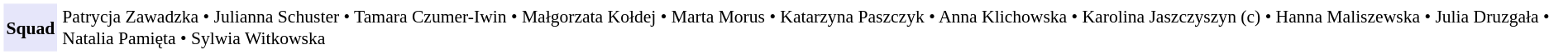<table cellpadding="2" style="border: 1px solid white; font-size:90%;">
<tr>
<td style="text-align:right;" bgcolor="lavender"><strong>Squad</strong></td>
<td style="text-align:left;">Patrycja Zawadzka • Julianna Schuster • Tamara Czumer-Iwin • Małgorzata Kołdej • Marta Morus • Katarzyna Paszczyk • Anna Klichowska • Karolina Jaszczyszyn (c) • Hanna Maliszewska • Julia Druzgała • Natalia Pamięta • Sylwia Witkowska</td>
</tr>
</table>
